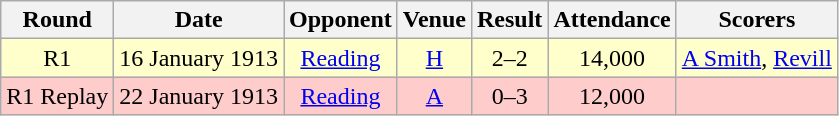<table class="wikitable" style="font-size:100%; text-align:center">
<tr>
<th>Round</th>
<th>Date</th>
<th>Opponent</th>
<th>Venue</th>
<th>Result</th>
<th>Attendance</th>
<th>Scorers</th>
</tr>
<tr style="background-color: #FFFFCC;">
<td>R1</td>
<td>16 January 1913</td>
<td><a href='#'>Reading</a></td>
<td><a href='#'>H</a></td>
<td>2–2</td>
<td>14,000</td>
<td><a href='#'>A Smith</a>, <a href='#'>Revill</a></td>
</tr>
<tr style="background-color: #FFCCCC;">
<td>R1 Replay</td>
<td>22 January 1913</td>
<td><a href='#'>Reading</a></td>
<td><a href='#'>A</a></td>
<td>0–3</td>
<td>12,000</td>
<td></td>
</tr>
</table>
